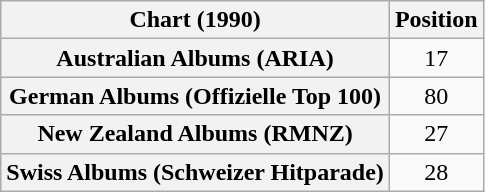<table class="wikitable sortable plainrowheaders" style="text-align:center">
<tr>
<th scope="col">Chart (1990)</th>
<th scope="col">Position</th>
</tr>
<tr>
<th scope="row">Australian Albums (ARIA)</th>
<td>17</td>
</tr>
<tr>
<th scope="row">German Albums (Offizielle Top 100)</th>
<td>80</td>
</tr>
<tr>
<th scope="row">New Zealand Albums (RMNZ)</th>
<td>27</td>
</tr>
<tr>
<th scope="row">Swiss Albums (Schweizer Hitparade)</th>
<td>28</td>
</tr>
</table>
